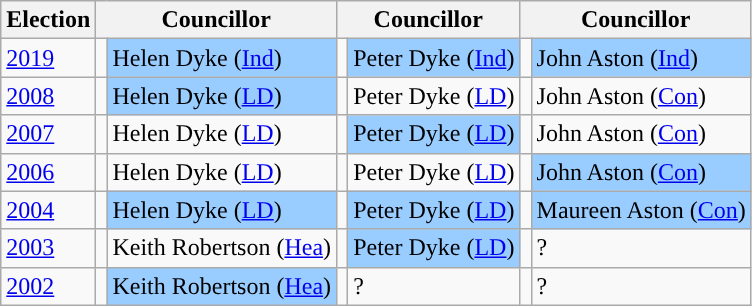<table class="wikitable">
<tr>
<th>Election</th>
<th colspan="2">Councillor</th>
<th colspan="2">Councillor</th>
<th colspan="2">Councillor</th>
</tr>
<tr>
<td><a href='#'>2019</a></td>
<td style="background-color: "></td>
<td bgcolor="#99CCFF">Helen Dyke (<a href='#'>Ind</a>)</td>
<td style="background-color: "></td>
<td bgcolor="#99CCFF">Peter Dyke (<a href='#'>Ind</a>)</td>
<td style="background-color: "></td>
<td bgcolor="#99CCFF">John Aston (<a href='#'>Ind</a>)</td>
</tr>
<tr>
<td><a href='#'>2008</a></td>
<td style="background-color: "></td>
<td bgcolor="#99CCFF">Helen Dyke (<a href='#'>LD</a>)</td>
<td style="background-color: "></td>
<td>Peter Dyke (<a href='#'>LD</a>)</td>
<td style="background-color: "></td>
<td>John Aston (<a href='#'>Con</a>)</td>
</tr>
<tr>
<td><a href='#'>2007</a></td>
<td style="background-color: "></td>
<td>Helen Dyke (<a href='#'>LD</a>)</td>
<td style="background-color: "></td>
<td bgcolor="#99CCFF">Peter Dyke (<a href='#'>LD</a>)</td>
<td style="background-color: "></td>
<td>John Aston (<a href='#'>Con</a>)</td>
</tr>
<tr>
<td><a href='#'>2006</a></td>
<td style="background-color: "></td>
<td>Helen Dyke (<a href='#'>LD</a>)</td>
<td style="background-color: "></td>
<td>Peter Dyke (<a href='#'>LD</a>)</td>
<td style="background-color: "></td>
<td bgcolor="#99CCFF">John Aston (<a href='#'>Con</a>)</td>
</tr>
<tr>
<td><a href='#'>2004</a></td>
<td style="background-color: "></td>
<td bgcolor="#99CCFF">Helen Dyke (<a href='#'>LD</a>)</td>
<td style="background-color: "></td>
<td bgcolor="#99CCFF">Peter Dyke (<a href='#'>LD</a>)</td>
<td style="background-color: "></td>
<td bgcolor="#99CCFF">Maureen Aston (<a href='#'>Con</a>)</td>
</tr>
<tr>
<td><a href='#'>2003</a></td>
<td style="background-color: "></td>
<td>Keith Robertson (<a href='#'>Hea</a>)</td>
<td style="background-color: "></td>
<td bgcolor="#99CCFF">Peter Dyke (<a href='#'>LD</a>)</td>
<td></td>
<td>?</td>
</tr>
<tr>
<td><a href='#'>2002</a></td>
<td style="background-color: "></td>
<td bgcolor="#99CCFF">Keith Robertson (<a href='#'>Hea</a>)</td>
<td></td>
<td>?</td>
<td></td>
<td>?</td>
</tr>
</table>
